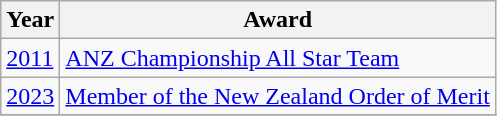<table class="wikitable collapsible">
<tr>
<th>Year</th>
<th>Award</th>
</tr>
<tr>
<td><a href='#'>2011</a></td>
<td><a href='#'>ANZ Championship All Star Team</a></td>
</tr>
<tr>
<td><a href='#'>2023</a></td>
<td><a href='#'>Member of the New Zealand Order of Merit</a></td>
</tr>
<tr>
</tr>
</table>
